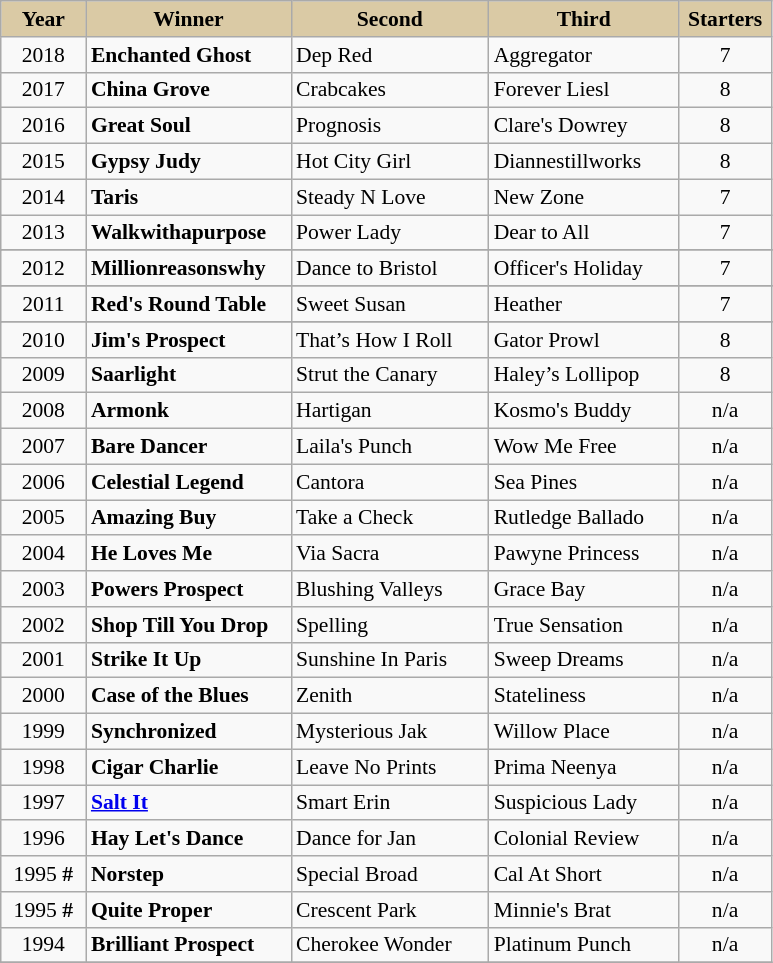<table class = "wikitable sortable" | border="1" cellpadding="0" style="border-collapse: collapse; font-size:90%">
<tr bgcolor="#DACAA5" align="center">
<td width="50px"><strong>Year</strong> <br></td>
<td width="130px"><strong>Winner</strong> <br></td>
<td width="125px"><strong>Second</strong> <br></td>
<td width="120px"><strong>Third</strong> <br></td>
<td width="55px"><strong>Starters</strong></td>
</tr>
<tr>
<td align=center>2018</td>
<td><strong>Enchanted Ghost</strong></td>
<td>Dep Red</td>
<td>Aggregator</td>
<td align=center>7</td>
</tr>
<tr>
<td align=center>2017</td>
<td><strong>China Grove</strong></td>
<td>Crabcakes</td>
<td>Forever Liesl</td>
<td align=center>8</td>
</tr>
<tr>
<td align=center>2016</td>
<td><strong>Great Soul</strong></td>
<td>Prognosis</td>
<td>Clare's Dowrey</td>
<td align=center>8</td>
</tr>
<tr>
<td align=center>2015</td>
<td><strong>Gypsy Judy</strong></td>
<td>Hot City Girl</td>
<td>Diannestillworks</td>
<td align=center>8</td>
</tr>
<tr>
<td align=center>2014</td>
<td><strong>Taris</strong></td>
<td>Steady N Love</td>
<td>New Zone</td>
<td align=center>7</td>
</tr>
<tr>
<td align=center>2013</td>
<td><strong>Walkwithapurpose</strong></td>
<td>Power Lady</td>
<td>Dear to All</td>
<td align=center>7</td>
</tr>
<tr>
</tr>
<tr>
<td align=center>2012</td>
<td><strong>Millionreasonswhy</strong></td>
<td>Dance to Bristol</td>
<td>Officer's Holiday</td>
<td align=center>7</td>
</tr>
<tr>
</tr>
<tr>
<td align=center>2011</td>
<td><strong>Red's Round Table</strong></td>
<td>Sweet Susan</td>
<td>Heather</td>
<td align=center>7</td>
</tr>
<tr>
</tr>
<tr>
<td align=center>2010</td>
<td><strong>Jim's Prospect</strong></td>
<td>That’s How I Roll</td>
<td>Gator Prowl</td>
<td align=center>8</td>
</tr>
<tr>
<td align=center>2009</td>
<td><strong>Saarlight</strong></td>
<td>Strut the Canary</td>
<td>Haley’s Lollipop</td>
<td align=center>8</td>
</tr>
<tr>
<td align=center>2008</td>
<td><strong>Armonk</strong></td>
<td>Hartigan</td>
<td>Kosmo's Buddy</td>
<td align=center>n/a</td>
</tr>
<tr>
<td align=center>2007</td>
<td><strong>Bare Dancer</strong></td>
<td>Laila's Punch</td>
<td>Wow Me Free</td>
<td align=center>n/a</td>
</tr>
<tr>
<td align=center>2006</td>
<td><strong>Celestial Legend</strong></td>
<td>Cantora</td>
<td>Sea Pines</td>
<td align=center>n/a</td>
</tr>
<tr>
<td align=center>2005</td>
<td><strong>Amazing Buy</strong></td>
<td>Take a Check</td>
<td>Rutledge Ballado</td>
<td align=center>n/a</td>
</tr>
<tr>
<td align=center>2004</td>
<td><strong>He Loves Me</strong></td>
<td>Via Sacra</td>
<td>Pawyne Princess</td>
<td align=center>n/a</td>
</tr>
<tr>
<td align=center>2003</td>
<td><strong>Powers Prospect</strong></td>
<td>Blushing Valleys</td>
<td>Grace Bay</td>
<td align=center>n/a</td>
</tr>
<tr>
<td align=center>2002</td>
<td><strong>Shop Till You Drop</strong></td>
<td>Spelling</td>
<td>True Sensation</td>
<td align=center>n/a</td>
</tr>
<tr>
<td align=center>2001</td>
<td><strong>Strike It Up</strong></td>
<td>Sunshine In Paris</td>
<td>Sweep Dreams</td>
<td align=center>n/a</td>
</tr>
<tr>
<td align=center>2000</td>
<td><strong>Case of the Blues</strong></td>
<td>Zenith</td>
<td>Stateliness</td>
<td align=center>n/a</td>
</tr>
<tr>
<td align=center>1999</td>
<td><strong>Synchronized</strong></td>
<td>Mysterious Jak</td>
<td>Willow Place</td>
<td align=center>n/a</td>
</tr>
<tr>
<td align=center>1998</td>
<td><strong>Cigar Charlie</strong></td>
<td>Leave No Prints</td>
<td>Prima Neenya</td>
<td align=center>n/a</td>
</tr>
<tr>
<td align=center>1997</td>
<td><strong><a href='#'>Salt It</a></strong></td>
<td>Smart Erin</td>
<td>Suspicious Lady</td>
<td align=center>n/a</td>
</tr>
<tr>
<td align=center>1996</td>
<td><strong>Hay Let's Dance</strong></td>
<td>Dance for Jan</td>
<td>Colonial Review</td>
<td align=center>n/a</td>
</tr>
<tr>
<td align=center>1995  <strong>#</strong></td>
<td><strong>Norstep</strong></td>
<td>Special Broad</td>
<td>Cal At Short</td>
<td align=center>n/a</td>
</tr>
<tr>
<td align=center>1995  <strong>#</strong></td>
<td><strong>Quite Proper</strong></td>
<td>Crescent Park</td>
<td>Minnie's Brat</td>
<td align=center>n/a</td>
</tr>
<tr>
<td align=center>1994</td>
<td><strong>Brilliant Prospect</strong></td>
<td>Cherokee Wonder</td>
<td>Platinum Punch</td>
<td align=center>n/a</td>
</tr>
<tr>
</tr>
</table>
